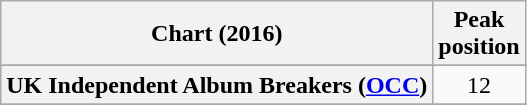<table class="wikitable plainrowheaders sortable">
<tr>
<th scope="col">Chart (2016)</th>
<th scope="col">Peak<br>position</th>
</tr>
<tr>
</tr>
<tr>
<th scope="row">UK Independent Album Breakers (<a href='#'>OCC</a>)</th>
<td align=center>12</td>
</tr>
<tr>
</tr>
</table>
